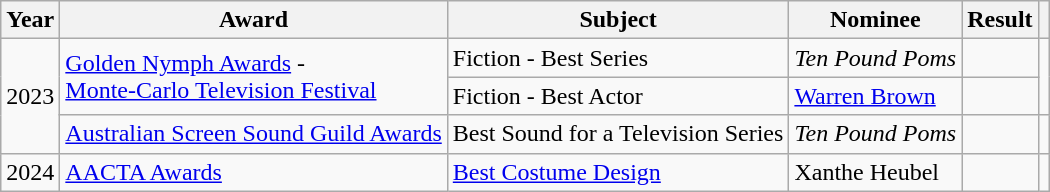<table class="wikitable">
<tr>
<th>Year</th>
<th>Award</th>
<th>Subject</th>
<th>Nominee</th>
<th>Result</th>
<th></th>
</tr>
<tr>
<td rowspan="3">2023</td>
<td rowspan="2"><a href='#'>Golden Nymph Awards</a> -<br><a href='#'>Monte-Carlo Television Festival</a></td>
<td>Fiction - Best Series</td>
<td><em>Ten Pound Poms</em></td>
<td></td>
<td rowspan="2"></td>
</tr>
<tr>
<td>Fiction - Best Actor</td>
<td><a href='#'>Warren Brown</a></td>
<td></td>
</tr>
<tr>
<td><a href='#'>Australian Screen Sound Guild Awards</a></td>
<td>Best Sound for a Television Series</td>
<td><em>Ten Pound Poms</em></td>
<td></td>
<td></td>
</tr>
<tr>
<td>2024</td>
<td><a href='#'>AACTA Awards</a></td>
<td><a href='#'>Best Costume Design</a></td>
<td>Xanthe Heubel</td>
<td></td>
<td></td>
</tr>
</table>
